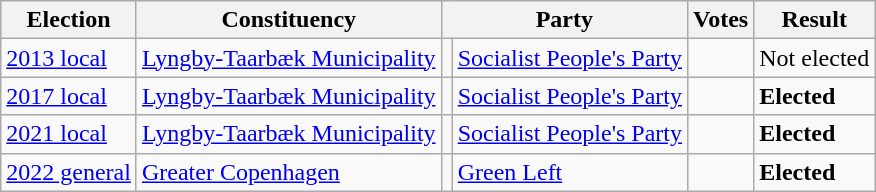<table class="wikitable" style="text-align:left;">
<tr>
<th scope=col>Election</th>
<th scope=col>Constituency</th>
<th scope=col colspan="2">Party</th>
<th scope=col>Votes</th>
<th scope=col>Result</th>
</tr>
<tr>
<td><a href='#'>2013 local</a></td>
<td><a href='#'>Lyngby-Taarbæk Municipality</a></td>
<td></td>
<td><a href='#'>Socialist People's Party</a></td>
<td align=right></td>
<td>Not elected</td>
</tr>
<tr>
<td><a href='#'>2017 local</a></td>
<td><a href='#'>Lyngby-Taarbæk Municipality</a></td>
<td></td>
<td><a href='#'>Socialist People's Party</a></td>
<td align=right></td>
<td><strong>Elected</strong></td>
</tr>
<tr>
<td><a href='#'>2021 local</a></td>
<td><a href='#'>Lyngby-Taarbæk Municipality</a></td>
<td></td>
<td><a href='#'>Socialist People's Party</a></td>
<td align=right></td>
<td><strong>Elected</strong></td>
</tr>
<tr>
<td><a href='#'>2022 general</a></td>
<td><a href='#'>Greater Copenhagen</a></td>
<td></td>
<td><a href='#'>Green Left</a></td>
<td align=right></td>
<td><strong>Elected</strong></td>
</tr>
</table>
